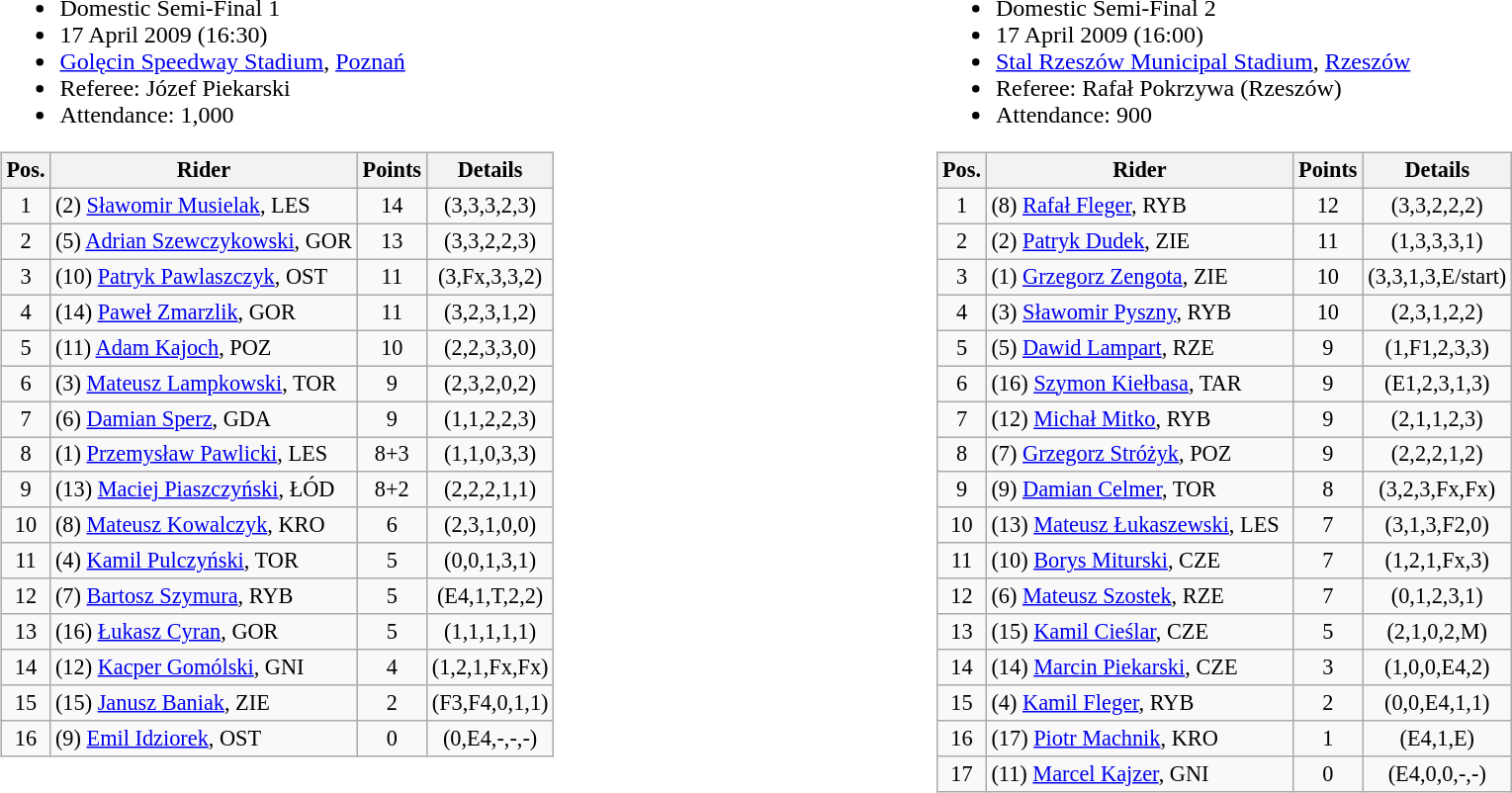<table width=100%>
<tr>
<td width=50% valign=top><br><ul><li>Domestic Semi-Final 1</li><li>17 April 2009 (16:30)</li><li> <a href='#'>Golęcin Speedway Stadium</a>, <a href='#'>Poznań</a></li><li>Referee: Józef Piekarski</li><li>Attendance: 1,000</li></ul><table class=wikitable style="font-size:93%;">
<tr>
<th width=25px>Pos.</th>
<th width=200px>Rider</th>
<th width=40px>Points</th>
<th width=70px>Details</th>
</tr>
<tr align=center >
<td>1</td>
<td align=left>(2) <a href='#'>Sławomir Musielak</a>, LES</td>
<td>14</td>
<td>(3,3,3,2,3)</td>
</tr>
<tr align=center >
<td>2</td>
<td align=left>(5) <a href='#'>Adrian Szewczykowski</a>, GOR</td>
<td>13</td>
<td>(3,3,2,2,3)</td>
</tr>
<tr align=center >
<td>3</td>
<td align=left>(10) <a href='#'>Patryk Pawlaszczyk</a>, OST</td>
<td>11</td>
<td>(3,Fx,3,3,2)</td>
</tr>
<tr align=center >
<td>4</td>
<td align=left>(14) <a href='#'>Paweł Zmarzlik</a>, GOR</td>
<td>11</td>
<td>(3,2,3,1,2)</td>
</tr>
<tr align=center >
<td>5</td>
<td align=left>(11) <a href='#'>Adam Kajoch</a>, POZ</td>
<td>10</td>
<td>(2,2,3,3,0)</td>
</tr>
<tr align=center >
<td>6</td>
<td align=left>(3) <a href='#'>Mateusz Lampkowski</a>, TOR</td>
<td>9</td>
<td>(2,3,2,0,2)</td>
</tr>
<tr align=center >
<td>7</td>
<td align=left>(6) <a href='#'>Damian Sperz</a>, GDA</td>
<td>9</td>
<td>(1,1,2,2,3)</td>
</tr>
<tr align=center >
<td>8</td>
<td align=left>(1) <a href='#'>Przemysław Pawlicki</a>, LES</td>
<td>8+3</td>
<td>(1,1,0,3,3)</td>
</tr>
<tr align=center >
<td>9</td>
<td align=left>(13) <a href='#'>Maciej Piaszczyński</a>, ŁÓD</td>
<td>8+2</td>
<td>(2,2,2,1,1)</td>
</tr>
<tr align=center>
<td>10</td>
<td align=left>(8) <a href='#'>Mateusz Kowalczyk</a>, KRO</td>
<td>6</td>
<td>(2,3,1,0,0)</td>
</tr>
<tr align=center>
<td>11</td>
<td align=left>(4) <a href='#'>Kamil Pulczyński</a>, TOR</td>
<td>5</td>
<td>(0,0,1,3,1)</td>
</tr>
<tr align=center>
<td>12</td>
<td align=left>(7) <a href='#'>Bartosz Szymura</a>, RYB</td>
<td>5</td>
<td>(E4,1,T,2,2)</td>
</tr>
<tr align=center>
<td>13</td>
<td align=left>(16) <a href='#'>Łukasz Cyran</a>, GOR</td>
<td>5</td>
<td>(1,1,1,1,1)</td>
</tr>
<tr align=center>
<td>14</td>
<td align=left>(12) <a href='#'>Kacper Gomólski</a>, GNI</td>
<td>4</td>
<td>(1,2,1,Fx,Fx)</td>
</tr>
<tr align=center>
<td>15</td>
<td align=left>(15) <a href='#'>Janusz Baniak</a>, ZIE</td>
<td>2</td>
<td>(F3,F4,0,1,1)</td>
</tr>
<tr align=center>
<td>16</td>
<td align=left>(9) <a href='#'>Emil Idziorek</a>, OST</td>
<td>0</td>
<td>(0,E4,-,-,-)</td>
</tr>
</table>
</td>
<td width=50% valign=top><br><ul><li>Domestic Semi-Final 2</li><li>17 April 2009 (16:00)</li><li> <a href='#'>Stal Rzeszów Municipal Stadium</a>, <a href='#'>Rzeszów</a></li><li>Referee: Rafał Pokrzywa (Rzeszów)</li><li>Attendance: 900</li></ul><table class=wikitable style="font-size:93%;">
<tr>
<th width=25px>Pos.</th>
<th width=200px>Rider</th>
<th width=40px>Points</th>
<th width=70px>Details</th>
</tr>
<tr align=center >
<td>1</td>
<td align=left>(8) <a href='#'>Rafał Fleger</a>, RYB</td>
<td>12</td>
<td>(3,3,2,2,2)</td>
</tr>
<tr align=center >
<td>2</td>
<td align=left>(2) <a href='#'>Patryk Dudek</a>, ZIE</td>
<td>11</td>
<td>(1,3,3,3,1)</td>
</tr>
<tr align=center >
<td>3</td>
<td align=left>(1) <a href='#'>Grzegorz Zengota</a>, ZIE</td>
<td>10</td>
<td>(3,3,1,3,E/start)</td>
</tr>
<tr align=center >
<td>4</td>
<td align=left>(3) <a href='#'>Sławomir Pyszny</a>, RYB</td>
<td>10</td>
<td>(2,3,1,2,2)</td>
</tr>
<tr align=center >
<td>5</td>
<td align=left>(5) <a href='#'>Dawid Lampart</a>, RZE</td>
<td>9</td>
<td>(1,F1,2,3,3)</td>
</tr>
<tr align=center >
<td>6</td>
<td align=left>(16) <a href='#'>Szymon Kiełbasa</a>, TAR</td>
<td>9</td>
<td>(E1,2,3,1,3)</td>
</tr>
<tr align=center >
<td>7</td>
<td align=left>(12) <a href='#'>Michał Mitko</a>, RYB</td>
<td>9</td>
<td>(2,1,1,2,3)</td>
</tr>
<tr align=center >
<td>8</td>
<td align=left>(7) <a href='#'>Grzegorz Stróżyk</a>, POZ</td>
<td>9</td>
<td>(2,2,2,1,2)</td>
</tr>
<tr align=center >
<td>9</td>
<td align=left>(9) <a href='#'>Damian Celmer</a>, TOR</td>
<td>8</td>
<td>(3,2,3,Fx,Fx)</td>
</tr>
<tr align=center>
<td>10</td>
<td align=left>(13) <a href='#'>Mateusz Łukaszewski</a>, LES</td>
<td>7</td>
<td>(3,1,3,F2,0)</td>
</tr>
<tr align=center>
<td>11</td>
<td align=left>(10) <a href='#'>Borys Miturski</a>, CZE</td>
<td>7</td>
<td>(1,2,1,Fx,3)</td>
</tr>
<tr align=center>
<td>12</td>
<td align=left>(6) <a href='#'>Mateusz Szostek</a>, RZE</td>
<td>7</td>
<td>(0,1,2,3,1)</td>
</tr>
<tr align=center>
<td>13</td>
<td align=left>(15) <a href='#'>Kamil Cieślar</a>, CZE</td>
<td>5</td>
<td>(2,1,0,2,M)</td>
</tr>
<tr align=center>
<td>14</td>
<td align=left>(14) <a href='#'>Marcin Piekarski</a>, CZE</td>
<td>3</td>
<td>(1,0,0,E4,2)</td>
</tr>
<tr align=center>
<td>15</td>
<td align=left>(4) <a href='#'>Kamil Fleger</a>, RYB</td>
<td>2</td>
<td>(0,0,E4,1,1)</td>
</tr>
<tr align=center>
<td>16</td>
<td align=left>(17) <a href='#'>Piotr Machnik</a>, KRO</td>
<td>1</td>
<td>(E4,1,E)</td>
</tr>
<tr align=center>
<td>17</td>
<td align=left>(11) <a href='#'>Marcel Kajzer</a>, GNI</td>
<td>0</td>
<td>(E4,0,0,-,-)</td>
</tr>
</table>
</td>
</tr>
</table>
